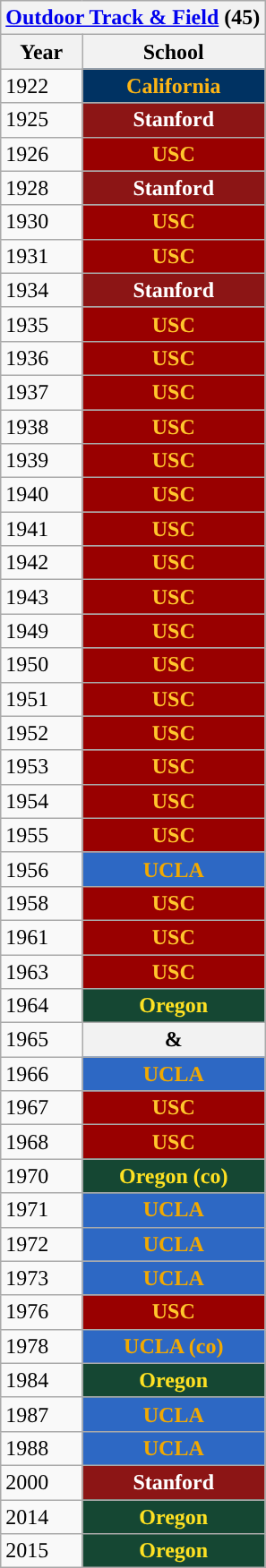<table class="wikitable">
<tr>
<th colspan=2><a href='#'>Outdoor Track & Field</a> (45)</th>
</tr>
<tr>
<th>Year</th>
<th>School</th>
</tr>
<tr>
<td>1922</td>
<th style="background:#003262; color:#FDB515;">California</th>
</tr>
<tr>
<td>1925</td>
<th style="background:#8C1515; color:#FFFFFF;">Stanford</th>
</tr>
<tr>
<td>1926</td>
<th style="background:#990000; color:#FFC72C;">USC</th>
</tr>
<tr>
<td>1928</td>
<th style="background:#8C1515; color:#FFFFFF;">Stanford</th>
</tr>
<tr>
<td>1930</td>
<th style="background:#990000; color:#FFC72C;">USC</th>
</tr>
<tr>
<td>1931</td>
<th style="background:#990000; color:#FFC72C;">USC</th>
</tr>
<tr>
<td>1934</td>
<th style="background:#8C1515; color:#FFFFFF;">Stanford</th>
</tr>
<tr>
<td>1935</td>
<th style="background:#990000; color:#FFC72C;">USC</th>
</tr>
<tr>
<td>1936</td>
<th style="background:#990000; color:#FFC72C;">USC</th>
</tr>
<tr>
<td>1937</td>
<th style="background:#990000; color:#FFC72C;">USC</th>
</tr>
<tr>
<td>1938</td>
<th style="background:#990000; color:#FFC72C;">USC</th>
</tr>
<tr>
<td>1939</td>
<th style="background:#990000; color:#FFC72C;">USC</th>
</tr>
<tr>
<td>1940</td>
<th style="background:#990000; color:#FFC72C;">USC</th>
</tr>
<tr>
<td>1941</td>
<th style="background:#990000; color:#FFC72C;">USC</th>
</tr>
<tr>
<td>1942</td>
<th style="background:#990000; color:#FFC72C;">USC</th>
</tr>
<tr>
<td>1943</td>
<th style="background:#990000; color:#FFC72C;">USC</th>
</tr>
<tr>
<td>1949</td>
<th style="background:#990000; color:#FFC72C;">USC</th>
</tr>
<tr>
<td>1950</td>
<th style="background:#990000; color:#FFC72C;">USC</th>
</tr>
<tr>
<td>1951</td>
<th style="background:#990000; color:#FFC72C;">USC</th>
</tr>
<tr>
<td>1952</td>
<th style="background:#990000; color:#FFC72C;">USC</th>
</tr>
<tr>
<td>1953</td>
<th style="background:#990000; color:#FFC72C;">USC</th>
</tr>
<tr>
<td>1954</td>
<th style="background:#990000; color:#FFC72C;">USC</th>
</tr>
<tr>
<td>1955</td>
<th style="background:#990000; color:#FFC72C;">USC</th>
</tr>
<tr>
<td>1956</td>
<th style="background:#2D68C4; color:#F2A900;">UCLA</th>
</tr>
<tr>
<td>1958</td>
<th style="background:#990000; color:#FFC72C;">USC</th>
</tr>
<tr>
<td>1961</td>
<th style="background:#990000; color:#FFC72C;">USC</th>
</tr>
<tr>
<td>1963</td>
<th style="background:#990000; color:#FFC72C;">USC</th>
</tr>
<tr>
<td>1964</td>
<th style="background:#154733; color:#FEE123;">Oregon</th>
</tr>
<tr>
<td>1965</td>
<th style="text-align:center;"> & </th>
</tr>
<tr>
<td>1966</td>
<th style="background:#2D68C4; color:#F2A900;">UCLA</th>
</tr>
<tr>
<td>1967</td>
<th style="background:#990000; color:#FFC72C;">USC</th>
</tr>
<tr>
<td>1968</td>
<th style="background:#990000; color:#FFC72C;">USC</th>
</tr>
<tr>
<td>1970</td>
<th style="background:#154733; color:#FEE123;">Oregon (co)</th>
</tr>
<tr>
<td>1971</td>
<th style="background:#2D68C4; color:#F2A900;">UCLA</th>
</tr>
<tr>
<td>1972</td>
<th style="background:#2D68C4; color:#F2A900;">UCLA</th>
</tr>
<tr>
<td>1973</td>
<th style="background:#2D68C4; color:#F2A900;">UCLA</th>
</tr>
<tr>
<td>1976</td>
<th style="background:#990000; color:#FFC72C;">USC</th>
</tr>
<tr>
<td>1978</td>
<th style="background:#2D68C4; color:#F2A900;">UCLA (co)</th>
</tr>
<tr>
<td>1984</td>
<th style="background:#154733; color:#FEE123;">Oregon</th>
</tr>
<tr>
<td>1987</td>
<th style="background:#2D68C4; color:#F2A900;">UCLA</th>
</tr>
<tr>
<td>1988</td>
<th style="background:#2D68C4; color:#F2A900;">UCLA</th>
</tr>
<tr>
<td>2000</td>
<th style="background:#8C1515; color:#FFFFFF;">Stanford</th>
</tr>
<tr>
<td>2014</td>
<th style="background:#154733; color:#FEE123;">Oregon</th>
</tr>
<tr>
<td>2015</td>
<th style="background:#154733; color:#FEE123;">Oregon</th>
</tr>
</table>
